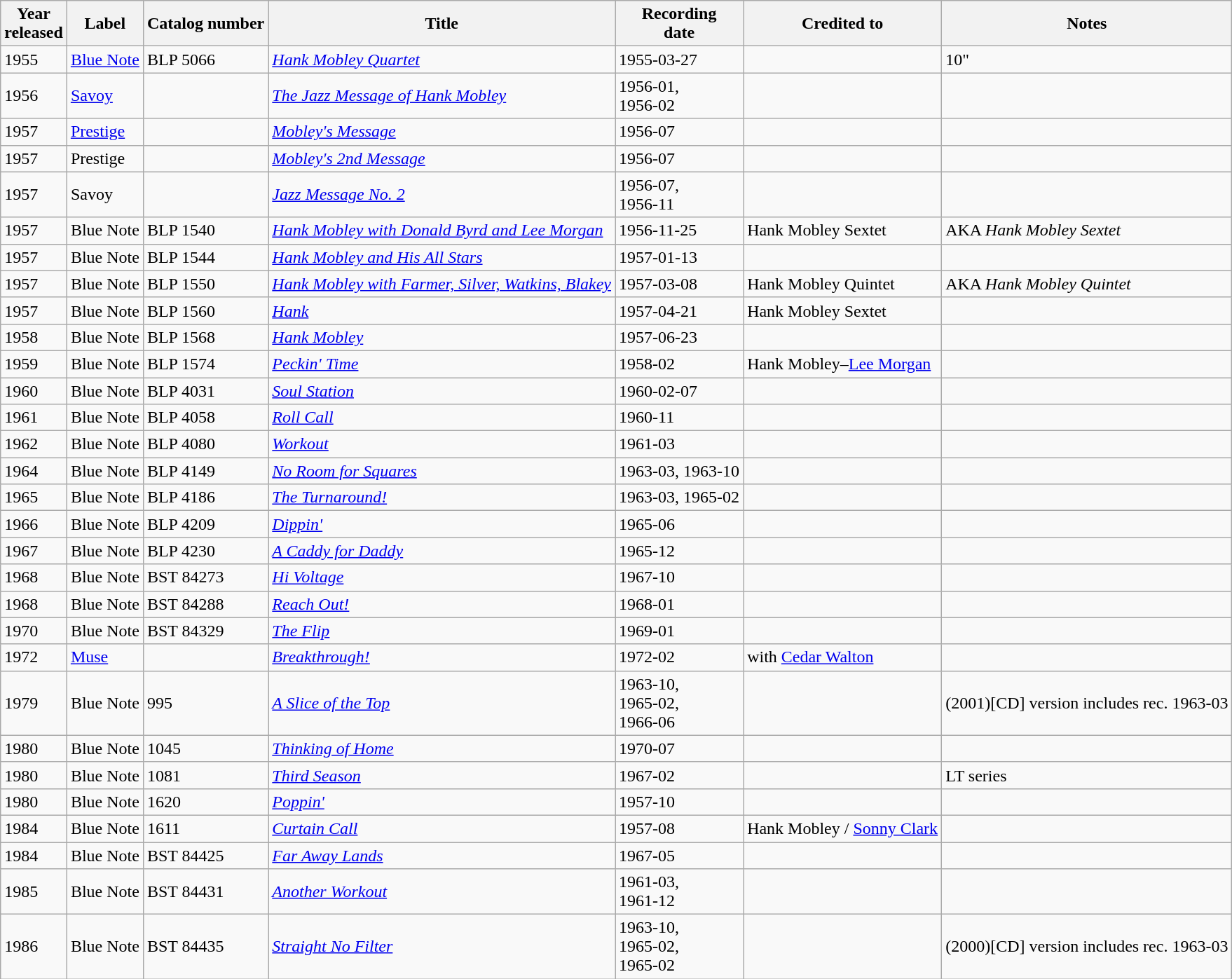<table class="wikitable sortable">
<tr>
<th>Year <br>released</th>
<th>Label</th>
<th>Catalog number</th>
<th>Title</th>
<th>Recording <br>date</th>
<th>Credited to</th>
<th>Notes</th>
</tr>
<tr>
<td>1955</td>
<td><a href='#'>Blue Note</a></td>
<td>BLP 5066</td>
<td><em><a href='#'>Hank Mobley Quartet</a></em></td>
<td>1955-03-27</td>
<td></td>
<td>10"</td>
</tr>
<tr>
<td>1956</td>
<td><a href='#'>Savoy</a></td>
<td></td>
<td><em><a href='#'>The Jazz Message of Hank Mobley</a></em></td>
<td>1956-01, <br>1956-02</td>
<td></td>
<td></td>
</tr>
<tr>
<td>1957</td>
<td><a href='#'>Prestige</a></td>
<td></td>
<td><em><a href='#'>Mobley's Message</a></em></td>
<td>1956-07</td>
<td></td>
<td></td>
</tr>
<tr>
<td>1957</td>
<td>Prestige</td>
<td></td>
<td><em><a href='#'>Mobley's 2nd Message</a></em></td>
<td>1956-07</td>
<td></td>
<td></td>
</tr>
<tr>
<td>1957</td>
<td>Savoy</td>
<td></td>
<td><em><a href='#'>Jazz Message No. 2</a></em></td>
<td>1956-07, <br>1956-11</td>
<td></td>
<td></td>
</tr>
<tr>
<td>1957</td>
<td>Blue Note</td>
<td>BLP 1540</td>
<td><em><a href='#'>Hank Mobley with Donald Byrd and Lee Morgan</a></em></td>
<td>1956-11-25</td>
<td>Hank Mobley Sextet</td>
<td>AKA <em>Hank Mobley Sextet</em></td>
</tr>
<tr>
<td>1957</td>
<td>Blue Note</td>
<td>BLP 1544</td>
<td><em><a href='#'>Hank Mobley and His All Stars</a></em></td>
<td>1957-01-13</td>
<td></td>
<td></td>
</tr>
<tr>
<td>1957</td>
<td>Blue Note</td>
<td>BLP 1550</td>
<td><em><a href='#'>Hank Mobley with Farmer, Silver, Watkins, Blakey</a></em></td>
<td>1957-03-08</td>
<td>Hank Mobley Quintet</td>
<td>AKA <em>Hank Mobley Quintet</em></td>
</tr>
<tr>
<td>1957</td>
<td>Blue Note</td>
<td>BLP 1560</td>
<td><em><a href='#'>Hank</a></em></td>
<td>1957-04-21</td>
<td>Hank Mobley Sextet</td>
<td></td>
</tr>
<tr>
<td>1958</td>
<td>Blue Note</td>
<td>BLP 1568</td>
<td><em><a href='#'>Hank Mobley</a></em></td>
<td>1957-06-23</td>
<td></td>
<td></td>
</tr>
<tr>
<td>1959</td>
<td>Blue Note</td>
<td>BLP 1574</td>
<td><em><a href='#'>Peckin' Time</a></em></td>
<td>1958-02</td>
<td>Hank Mobley–<a href='#'>Lee Morgan</a></td>
<td></td>
</tr>
<tr>
<td>1960</td>
<td>Blue Note</td>
<td>BLP 4031</td>
<td><em><a href='#'>Soul Station</a></em></td>
<td>1960-02-07</td>
<td></td>
<td></td>
</tr>
<tr>
<td>1961</td>
<td>Blue Note</td>
<td>BLP 4058</td>
<td><em><a href='#'>Roll Call</a></em></td>
<td>1960-11</td>
<td></td>
<td></td>
</tr>
<tr>
<td>1962</td>
<td>Blue Note</td>
<td>BLP 4080</td>
<td><em><a href='#'>Workout</a></em></td>
<td>1961-03</td>
<td></td>
<td></td>
</tr>
<tr>
<td>1964</td>
<td>Blue Note</td>
<td>BLP 4149</td>
<td><em><a href='#'>No Room for Squares</a></em></td>
<td>1963-03, 1963-10</td>
<td></td>
<td></td>
</tr>
<tr>
<td>1965</td>
<td>Blue Note</td>
<td>BLP 4186</td>
<td><em><a href='#'>The Turnaround!</a></em></td>
<td>1963-03, 1965-02</td>
<td></td>
<td></td>
</tr>
<tr>
<td>1966</td>
<td>Blue Note</td>
<td>BLP 4209</td>
<td><em><a href='#'>Dippin'</a></em></td>
<td>1965-06</td>
<td></td>
<td></td>
</tr>
<tr>
<td>1967</td>
<td>Blue Note</td>
<td>BLP 4230</td>
<td><em><a href='#'>A Caddy for Daddy</a></em></td>
<td>1965-12</td>
<td></td>
<td></td>
</tr>
<tr>
<td>1968</td>
<td>Blue Note</td>
<td>BST 84273</td>
<td><em><a href='#'>Hi Voltage</a></em></td>
<td>1967-10</td>
<td></td>
<td></td>
</tr>
<tr>
<td>1968</td>
<td>Blue Note</td>
<td>BST 84288</td>
<td><em><a href='#'>Reach Out!</a></em></td>
<td>1968-01</td>
<td></td>
<td></td>
</tr>
<tr>
<td>1970</td>
<td>Blue Note</td>
<td>BST 84329</td>
<td><em><a href='#'>The Flip</a></em></td>
<td>1969-01</td>
<td></td>
<td></td>
</tr>
<tr>
<td>1972</td>
<td><a href='#'>Muse</a></td>
<td></td>
<td><em><a href='#'>Breakthrough!</a></em></td>
<td>1972-02</td>
<td>with <a href='#'>Cedar Walton</a></td>
<td></td>
</tr>
<tr>
<td>1979</td>
<td>Blue Note</td>
<td>995</td>
<td><em><a href='#'>A Slice of the Top</a></em></td>
<td>1963-10, <br>1965-02, <br>1966-06</td>
<td></td>
<td>(2001)[CD] version includes rec. 1963-03</td>
</tr>
<tr>
<td>1980</td>
<td>Blue Note</td>
<td>1045</td>
<td><em><a href='#'>Thinking of Home</a></em></td>
<td>1970-07</td>
<td></td>
<td></td>
</tr>
<tr>
<td>1980</td>
<td>Blue Note</td>
<td>1081</td>
<td><em><a href='#'>Third Season</a></em></td>
<td>1967-02</td>
<td></td>
<td>LT series</td>
</tr>
<tr>
<td>1980</td>
<td>Blue Note</td>
<td>1620</td>
<td><em><a href='#'>Poppin'</a></em></td>
<td>1957-10</td>
<td></td>
<td></td>
</tr>
<tr>
<td>1984</td>
<td>Blue Note</td>
<td>1611</td>
<td><em><a href='#'>Curtain Call</a></em></td>
<td>1957-08</td>
<td>Hank Mobley / <a href='#'>Sonny Clark</a></td>
<td></td>
</tr>
<tr>
<td>1984</td>
<td>Blue Note</td>
<td>BST 84425</td>
<td><em><a href='#'>Far Away Lands</a></em></td>
<td>1967-05</td>
<td></td>
<td></td>
</tr>
<tr>
<td>1985</td>
<td>Blue Note</td>
<td>BST 84431</td>
<td><em><a href='#'>Another Workout</a></em></td>
<td>1961-03, <br>1961-12</td>
<td></td>
<td></td>
</tr>
<tr>
<td>1986</td>
<td>Blue Note</td>
<td>BST 84435</td>
<td><em><a href='#'>Straight No Filter</a></em></td>
<td>1963-10, <br>1965-02, <br>1965-02</td>
<td></td>
<td>(2000)[CD] version includes rec. 1963-03</td>
</tr>
</table>
